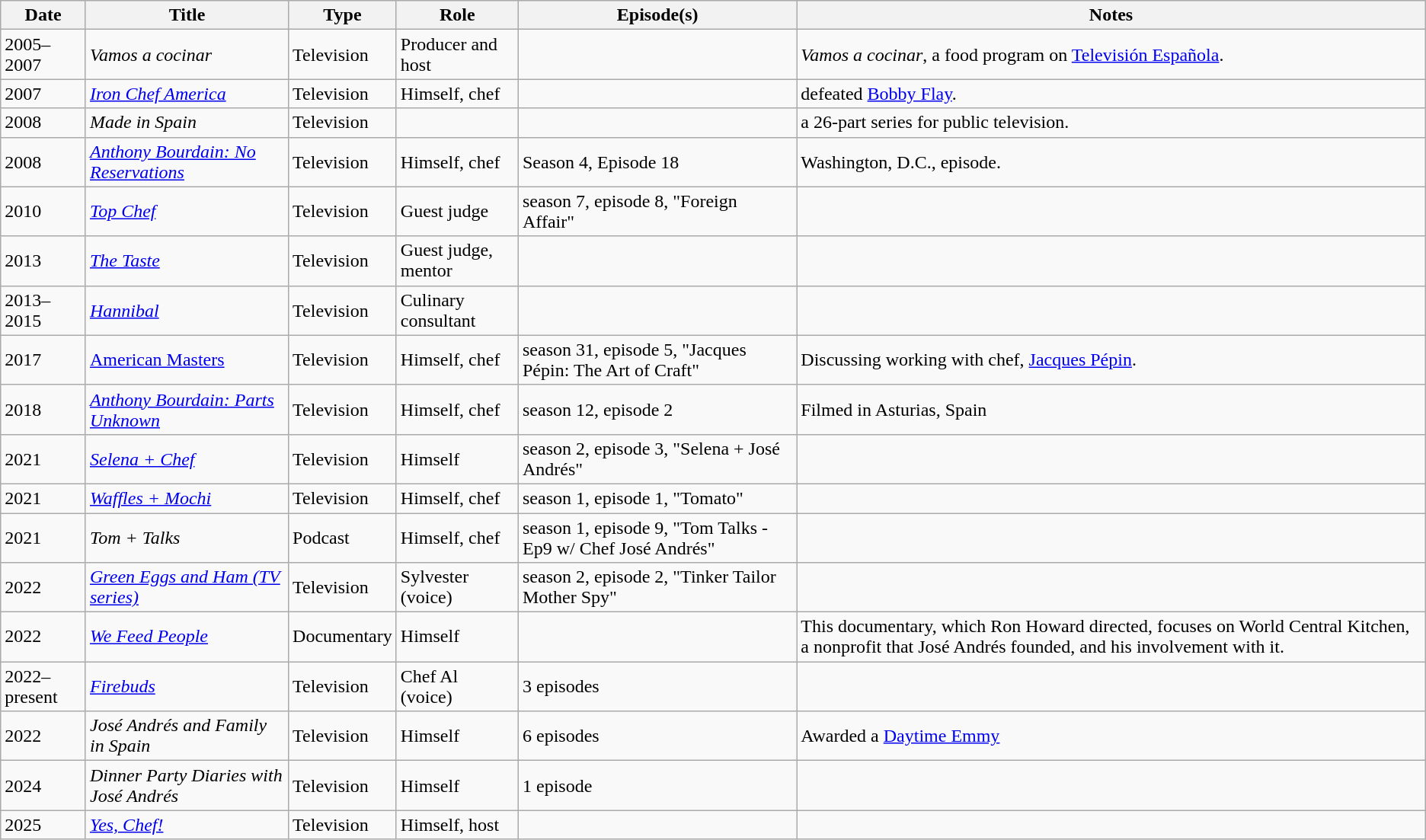<table class="wikitable sortable">
<tr>
<th>Date</th>
<th>Title</th>
<th>Type</th>
<th>Role</th>
<th>Episode(s)</th>
<th>Notes</th>
</tr>
<tr>
<td>2005–2007</td>
<td><em>Vamos a cocinar</em></td>
<td>Television</td>
<td>Producer and host</td>
<td></td>
<td><em>Vamos a cocinar</em>, a food program on <a href='#'>Televisión Española</a>.</td>
</tr>
<tr>
<td>2007</td>
<td><em><a href='#'>Iron Chef America</a></em></td>
<td>Television</td>
<td>Himself, chef</td>
<td></td>
<td>defeated <a href='#'>Bobby Flay</a>.</td>
</tr>
<tr>
<td>2008</td>
<td><em>Made in Spain</em></td>
<td>Television</td>
<td></td>
<td></td>
<td>a 26-part series for public television.</td>
</tr>
<tr>
<td>2008</td>
<td><em><a href='#'>Anthony Bourdain: No Reservations</a></em></td>
<td>Television</td>
<td>Himself, chef</td>
<td>Season 4, Episode 18</td>
<td>Washington, D.C., episode.</td>
</tr>
<tr>
<td>2010</td>
<td><em><a href='#'>Top Chef</a></em></td>
<td>Television</td>
<td>Guest judge</td>
<td>season 7, episode 8, "Foreign Affair"</td>
<td></td>
</tr>
<tr>
<td>2013</td>
<td><em><a href='#'>The Taste</a></em></td>
<td>Television</td>
<td>Guest judge, mentor</td>
<td></td>
<td></td>
</tr>
<tr>
<td>2013–2015</td>
<td><em><a href='#'>Hannibal</a></em></td>
<td>Television</td>
<td>Culinary consultant</td>
<td></td>
<td></td>
</tr>
<tr>
<td>2017</td>
<td><a href='#'>American Masters</a></td>
<td>Television</td>
<td>Himself, chef</td>
<td>season 31, episode 5, "Jacques Pépin: The Art of Craft"</td>
<td>Discussing working with chef, <a href='#'>Jacques Pépin</a>.</td>
</tr>
<tr>
<td>2018</td>
<td><em><a href='#'>Anthony Bourdain: Parts Unknown</a></em></td>
<td>Television</td>
<td>Himself, chef</td>
<td>season 12, episode 2</td>
<td>Filmed in Asturias, Spain</td>
</tr>
<tr>
<td>2021</td>
<td><em><a href='#'>Selena + Chef</a></em></td>
<td>Television</td>
<td>Himself</td>
<td>season 2, episode 3, "Selena + José Andrés"</td>
<td></td>
</tr>
<tr>
<td>2021</td>
<td><em><a href='#'>Waffles + Mochi</a></em></td>
<td>Television</td>
<td>Himself, chef</td>
<td>season 1, episode 1, "Tomato"</td>
<td></td>
</tr>
<tr>
<td>2021</td>
<td><em>Tom + Talks</em></td>
<td>Podcast</td>
<td>Himself, chef</td>
<td>season 1, episode 9, "Tom Talks - Ep9 w/ Chef José Andrés"</td>
<td></td>
</tr>
<tr>
<td>2022</td>
<td><em><a href='#'>Green Eggs and Ham (TV series)</a></em></td>
<td>Television</td>
<td>Sylvester (voice)</td>
<td>season 2, episode 2, "Tinker Tailor Mother Spy"</td>
<td></td>
</tr>
<tr>
<td>2022</td>
<td><em><a href='#'>We Feed People</a></em></td>
<td>Documentary</td>
<td>Himself</td>
<td></td>
<td>This documentary, which Ron Howard directed, focuses on World Central Kitchen, a nonprofit that José Andrés founded, and his involvement with it.</td>
</tr>
<tr>
<td>2022–present</td>
<td><em><a href='#'>Firebuds</a></em></td>
<td>Television</td>
<td>Chef Al (voice)</td>
<td>3 episodes</td>
<td></td>
</tr>
<tr>
<td>2022</td>
<td><em>José Andrés and Family in Spain</em></td>
<td>Television</td>
<td>Himself</td>
<td>6 episodes</td>
<td>Awarded a <a href='#'>Daytime Emmy</a></td>
</tr>
<tr>
<td>2024</td>
<td><em>Dinner Party Diaries with José Andrés</em></td>
<td>Television</td>
<td>Himself</td>
<td>1 episode</td>
<td></td>
</tr>
<tr>
<td>2025</td>
<td><em><a href='#'>Yes, Chef!</a></em></td>
<td>Television</td>
<td>Himself, host</td>
<td></td>
</tr>
</table>
